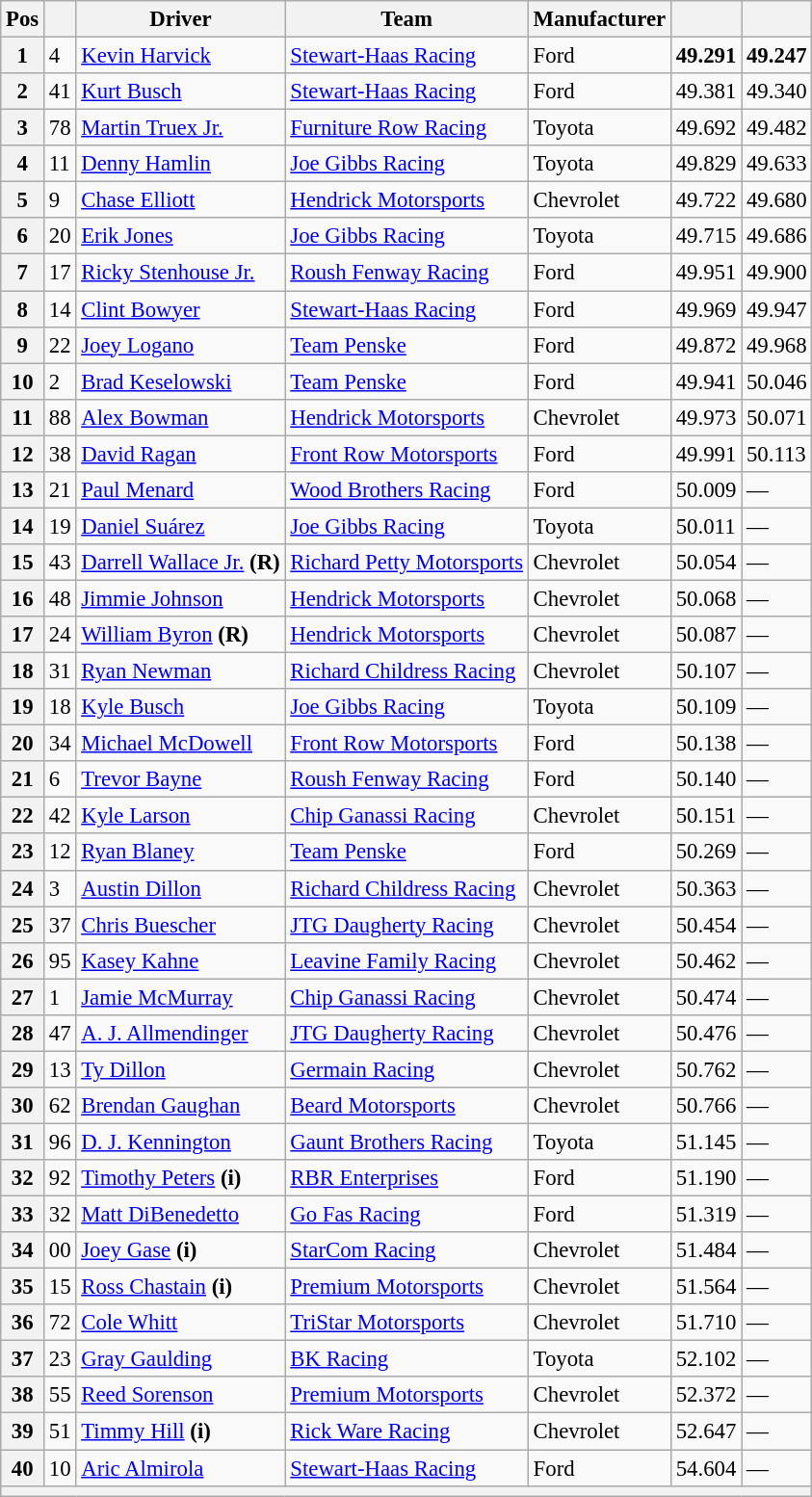<table class="wikitable" style="font-size:95%">
<tr>
<th>Pos</th>
<th></th>
<th>Driver</th>
<th>Team</th>
<th>Manufacturer</th>
<th></th>
<th></th>
</tr>
<tr>
<th>1</th>
<td>4</td>
<td><a href='#'>Kevin Harvick</a></td>
<td><a href='#'>Stewart-Haas Racing</a></td>
<td>Ford</td>
<td><strong>49.291</strong></td>
<td><strong>49.247</strong></td>
</tr>
<tr>
<th>2</th>
<td>41</td>
<td><a href='#'>Kurt Busch</a></td>
<td><a href='#'>Stewart-Haas Racing</a></td>
<td>Ford</td>
<td>49.381</td>
<td>49.340</td>
</tr>
<tr>
<th>3</th>
<td>78</td>
<td><a href='#'>Martin Truex Jr.</a></td>
<td><a href='#'>Furniture Row Racing</a></td>
<td>Toyota</td>
<td>49.692</td>
<td>49.482</td>
</tr>
<tr>
<th>4</th>
<td>11</td>
<td><a href='#'>Denny Hamlin</a></td>
<td><a href='#'>Joe Gibbs Racing</a></td>
<td>Toyota</td>
<td>49.829</td>
<td>49.633</td>
</tr>
<tr>
<th>5</th>
<td>9</td>
<td><a href='#'>Chase Elliott</a></td>
<td><a href='#'>Hendrick Motorsports</a></td>
<td>Chevrolet</td>
<td>49.722</td>
<td>49.680</td>
</tr>
<tr>
<th>6</th>
<td>20</td>
<td><a href='#'>Erik Jones</a></td>
<td><a href='#'>Joe Gibbs Racing</a></td>
<td>Toyota</td>
<td>49.715</td>
<td>49.686</td>
</tr>
<tr>
<th>7</th>
<td>17</td>
<td><a href='#'>Ricky Stenhouse Jr.</a></td>
<td><a href='#'>Roush Fenway Racing</a></td>
<td>Ford</td>
<td>49.951</td>
<td>49.900</td>
</tr>
<tr>
<th>8</th>
<td>14</td>
<td><a href='#'>Clint Bowyer</a></td>
<td><a href='#'>Stewart-Haas Racing</a></td>
<td>Ford</td>
<td>49.969</td>
<td>49.947</td>
</tr>
<tr>
<th>9</th>
<td>22</td>
<td><a href='#'>Joey Logano</a></td>
<td><a href='#'>Team Penske</a></td>
<td>Ford</td>
<td>49.872</td>
<td>49.968</td>
</tr>
<tr>
<th>10</th>
<td>2</td>
<td><a href='#'>Brad Keselowski</a></td>
<td><a href='#'>Team Penske</a></td>
<td>Ford</td>
<td>49.941</td>
<td>50.046</td>
</tr>
<tr>
<th>11</th>
<td>88</td>
<td><a href='#'>Alex Bowman</a></td>
<td><a href='#'>Hendrick Motorsports</a></td>
<td>Chevrolet</td>
<td>49.973</td>
<td>50.071</td>
</tr>
<tr>
<th>12</th>
<td>38</td>
<td><a href='#'>David Ragan</a></td>
<td><a href='#'>Front Row Motorsports</a></td>
<td>Ford</td>
<td>49.991</td>
<td>50.113</td>
</tr>
<tr>
<th>13</th>
<td>21</td>
<td><a href='#'>Paul Menard</a></td>
<td><a href='#'>Wood Brothers Racing</a></td>
<td>Ford</td>
<td>50.009</td>
<td>—</td>
</tr>
<tr>
<th>14</th>
<td>19</td>
<td><a href='#'>Daniel Suárez</a></td>
<td><a href='#'>Joe Gibbs Racing</a></td>
<td>Toyota</td>
<td>50.011</td>
<td>—</td>
</tr>
<tr>
<th>15</th>
<td>43</td>
<td><a href='#'>Darrell Wallace Jr.</a> <strong>(R)</strong></td>
<td><a href='#'>Richard Petty Motorsports</a></td>
<td>Chevrolet</td>
<td>50.054</td>
<td>—</td>
</tr>
<tr>
<th>16</th>
<td>48</td>
<td><a href='#'>Jimmie Johnson</a></td>
<td><a href='#'>Hendrick Motorsports</a></td>
<td>Chevrolet</td>
<td>50.068</td>
<td>—</td>
</tr>
<tr>
<th>17</th>
<td>24</td>
<td><a href='#'>William Byron</a> <strong>(R)</strong></td>
<td><a href='#'>Hendrick Motorsports</a></td>
<td>Chevrolet</td>
<td>50.087</td>
<td>—</td>
</tr>
<tr>
<th>18</th>
<td>31</td>
<td><a href='#'>Ryan Newman</a></td>
<td><a href='#'>Richard Childress Racing</a></td>
<td>Chevrolet</td>
<td>50.107</td>
<td>—</td>
</tr>
<tr>
<th>19</th>
<td>18</td>
<td><a href='#'>Kyle Busch</a></td>
<td><a href='#'>Joe Gibbs Racing</a></td>
<td>Toyota</td>
<td>50.109</td>
<td>—</td>
</tr>
<tr>
<th>20</th>
<td>34</td>
<td><a href='#'>Michael McDowell</a></td>
<td><a href='#'>Front Row Motorsports</a></td>
<td>Ford</td>
<td>50.138</td>
<td>—</td>
</tr>
<tr>
<th>21</th>
<td>6</td>
<td><a href='#'>Trevor Bayne</a></td>
<td><a href='#'>Roush Fenway Racing</a></td>
<td>Ford</td>
<td>50.140</td>
<td>—</td>
</tr>
<tr>
<th>22</th>
<td>42</td>
<td><a href='#'>Kyle Larson</a></td>
<td><a href='#'>Chip Ganassi Racing</a></td>
<td>Chevrolet</td>
<td>50.151</td>
<td>—</td>
</tr>
<tr>
<th>23</th>
<td>12</td>
<td><a href='#'>Ryan Blaney</a></td>
<td><a href='#'>Team Penske</a></td>
<td>Ford</td>
<td>50.269</td>
<td>—</td>
</tr>
<tr>
<th>24</th>
<td>3</td>
<td><a href='#'>Austin Dillon</a></td>
<td><a href='#'>Richard Childress Racing</a></td>
<td>Chevrolet</td>
<td>50.363</td>
<td>—</td>
</tr>
<tr>
<th>25</th>
<td>37</td>
<td><a href='#'>Chris Buescher</a></td>
<td><a href='#'>JTG Daugherty Racing</a></td>
<td>Chevrolet</td>
<td>50.454</td>
<td>—</td>
</tr>
<tr>
<th>26</th>
<td>95</td>
<td><a href='#'>Kasey Kahne</a></td>
<td><a href='#'>Leavine Family Racing</a></td>
<td>Chevrolet</td>
<td>50.462</td>
<td>—</td>
</tr>
<tr>
<th>27</th>
<td>1</td>
<td><a href='#'>Jamie McMurray</a></td>
<td><a href='#'>Chip Ganassi Racing</a></td>
<td>Chevrolet</td>
<td>50.474</td>
<td>—</td>
</tr>
<tr>
<th>28</th>
<td>47</td>
<td><a href='#'>A. J. Allmendinger</a></td>
<td><a href='#'>JTG Daugherty Racing</a></td>
<td>Chevrolet</td>
<td>50.476</td>
<td>—</td>
</tr>
<tr>
<th>29</th>
<td>13</td>
<td><a href='#'>Ty Dillon</a></td>
<td><a href='#'>Germain Racing</a></td>
<td>Chevrolet</td>
<td>50.762</td>
<td>—</td>
</tr>
<tr>
<th>30</th>
<td>62</td>
<td><a href='#'>Brendan Gaughan</a></td>
<td><a href='#'>Beard Motorsports</a></td>
<td>Chevrolet</td>
<td>50.766</td>
<td>—</td>
</tr>
<tr>
<th>31</th>
<td>96</td>
<td><a href='#'>D. J. Kennington</a></td>
<td><a href='#'>Gaunt Brothers Racing</a></td>
<td>Toyota</td>
<td>51.145</td>
<td>—</td>
</tr>
<tr>
<th>32</th>
<td>92</td>
<td><a href='#'>Timothy Peters</a> <strong>(i)</strong></td>
<td><a href='#'>RBR Enterprises</a></td>
<td>Ford</td>
<td>51.190</td>
<td>—</td>
</tr>
<tr>
<th>33</th>
<td>32</td>
<td><a href='#'>Matt DiBenedetto</a></td>
<td><a href='#'>Go Fas Racing</a></td>
<td>Ford</td>
<td>51.319</td>
<td>—</td>
</tr>
<tr>
<th>34</th>
<td>00</td>
<td><a href='#'>Joey Gase</a> <strong>(i)</strong></td>
<td><a href='#'>StarCom Racing</a></td>
<td>Chevrolet</td>
<td>51.484</td>
<td>—</td>
</tr>
<tr>
<th>35</th>
<td>15</td>
<td><a href='#'>Ross Chastain</a> <strong>(i)</strong></td>
<td><a href='#'>Premium Motorsports</a></td>
<td>Chevrolet</td>
<td>51.564</td>
<td>—</td>
</tr>
<tr>
<th>36</th>
<td>72</td>
<td><a href='#'>Cole Whitt</a></td>
<td><a href='#'>TriStar Motorsports</a></td>
<td>Chevrolet</td>
<td>51.710</td>
<td>—</td>
</tr>
<tr>
<th>37</th>
<td>23</td>
<td><a href='#'>Gray Gaulding</a></td>
<td><a href='#'>BK Racing</a></td>
<td>Toyota</td>
<td>52.102</td>
<td>—</td>
</tr>
<tr>
<th>38</th>
<td>55</td>
<td><a href='#'>Reed Sorenson</a></td>
<td><a href='#'>Premium Motorsports</a></td>
<td>Chevrolet</td>
<td>52.372</td>
<td>—</td>
</tr>
<tr>
<th>39</th>
<td>51</td>
<td><a href='#'>Timmy Hill</a> <strong>(i)</strong></td>
<td><a href='#'>Rick Ware Racing</a></td>
<td>Chevrolet</td>
<td>52.647</td>
<td>—</td>
</tr>
<tr>
<th>40</th>
<td>10</td>
<td><a href='#'>Aric Almirola</a></td>
<td><a href='#'>Stewart-Haas Racing</a></td>
<td>Ford</td>
<td>54.604</td>
<td>—</td>
</tr>
<tr>
<th colspan="7"></th>
</tr>
</table>
